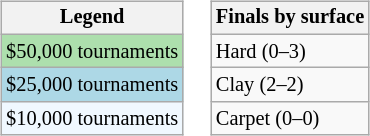<table>
<tr valign=top>
<td><br><table class=wikitable style="font-size:85%">
<tr>
<th>Legend</th>
</tr>
<tr style="background:#addfad;">
<td>$50,000 tournaments</td>
</tr>
<tr style="background:lightblue;">
<td>$25,000 tournaments</td>
</tr>
<tr style="background:#f0f8ff;">
<td>$10,000 tournaments</td>
</tr>
</table>
</td>
<td><br><table class=wikitable style="font-size:85%">
<tr>
<th>Finals by surface</th>
</tr>
<tr>
<td>Hard (0–3)</td>
</tr>
<tr>
<td>Clay (2–2)</td>
</tr>
<tr>
<td>Carpet (0–0)</td>
</tr>
</table>
</td>
</tr>
</table>
